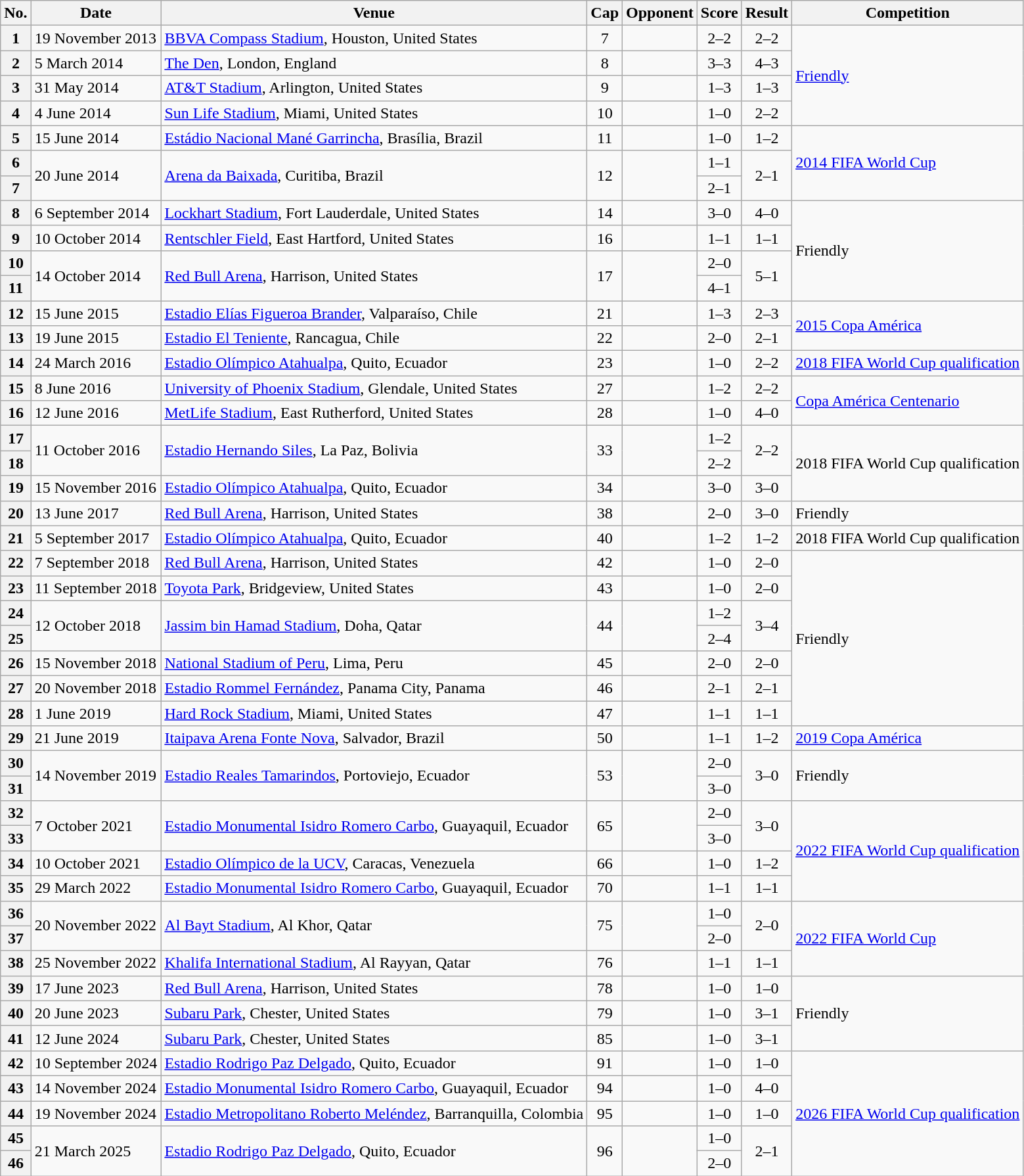<table class="wikitable sortable plainrowheaders">
<tr>
<th scope="col">No.</th>
<th scope="col">Date</th>
<th scope="col">Venue</th>
<th scope="col">Cap</th>
<th scope="col">Opponent</th>
<th scope="col">Score</th>
<th scope="col">Result</th>
<th scope="col">Competition</th>
</tr>
<tr>
<th scope=row style=text-align:center>1</th>
<td>19 November 2013</td>
<td><a href='#'>BBVA Compass Stadium</a>, Houston, United States</td>
<td align=center>7</td>
<td></td>
<td align=center>2–2</td>
<td align=center>2–2</td>
<td rowspan=4><a href='#'>Friendly</a></td>
</tr>
<tr>
<th scope=row style=text-align:center>2</th>
<td>5 March 2014</td>
<td><a href='#'>The Den</a>, London, England</td>
<td align=center>8</td>
<td></td>
<td align=center>3–3</td>
<td align=center>4–3</td>
</tr>
<tr>
<th scope=row style=text-align:center>3</th>
<td>31 May 2014</td>
<td><a href='#'>AT&T Stadium</a>, Arlington, United States</td>
<td align=center>9</td>
<td></td>
<td align=center>1–3</td>
<td align=center>1–3</td>
</tr>
<tr>
<th scope=row style=text-align:center>4</th>
<td>4 June 2014</td>
<td><a href='#'>Sun Life Stadium</a>, Miami, United States</td>
<td align=center>10</td>
<td></td>
<td align=center>1–0</td>
<td align=center>2–2</td>
</tr>
<tr>
<th scope=row style=text-align:center>5</th>
<td>15 June 2014</td>
<td><a href='#'>Estádio Nacional Mané Garrincha</a>, Brasília, Brazil</td>
<td align=center>11</td>
<td></td>
<td align=center>1–0</td>
<td align=center>1–2</td>
<td rowspan=3><a href='#'>2014 FIFA World Cup</a></td>
</tr>
<tr>
<th scope=row style=text-align:center>6</th>
<td rowspan=2>20 June 2014</td>
<td rowspan=2><a href='#'>Arena da Baixada</a>, Curitiba, Brazil</td>
<td rowspan=2 align=center>12</td>
<td rowspan=2></td>
<td align=center>1–1</td>
<td rowspan=2 align=center>2–1</td>
</tr>
<tr>
<th scope=row style=text-align:center>7</th>
<td align=center>2–1</td>
</tr>
<tr>
<th scope=row style=text-align:center>8</th>
<td>6 September 2014</td>
<td><a href='#'>Lockhart Stadium</a>, Fort Lauderdale, United States</td>
<td align=center>14</td>
<td></td>
<td align=center>3–0</td>
<td align=center>4–0</td>
<td rowspan=4>Friendly</td>
</tr>
<tr>
<th scope=row style=text-align:center>9</th>
<td>10 October 2014</td>
<td><a href='#'>Rentschler Field</a>, East Hartford, United States</td>
<td align=center>16</td>
<td></td>
<td align=center>1–1</td>
<td align=center>1–1</td>
</tr>
<tr>
<th scope=row style=text-align:center>10</th>
<td rowspan=2>14 October 2014</td>
<td rowspan=2><a href='#'>Red Bull Arena</a>, Harrison, United States</td>
<td rowspan=2 align=center>17</td>
<td rowspan=2></td>
<td align=center>2–0</td>
<td rowspan=2 align=center>5–1</td>
</tr>
<tr>
<th scope=row style=text-align:center>11</th>
<td align=center>4–1</td>
</tr>
<tr>
<th scope=row style=text-align:center>12</th>
<td>15 June 2015</td>
<td><a href='#'>Estadio Elías Figueroa Brander</a>, Valparaíso, Chile</td>
<td align=center>21</td>
<td></td>
<td align=center>1–3</td>
<td align=center>2–3</td>
<td rowspan=2><a href='#'>2015 Copa América</a></td>
</tr>
<tr>
<th scope=row style=text-align:center>13</th>
<td>19 June 2015</td>
<td><a href='#'>Estadio El Teniente</a>, Rancagua, Chile</td>
<td align=center>22</td>
<td></td>
<td align=center>2–0</td>
<td align=center>2–1</td>
</tr>
<tr>
<th scope=row style=text-align:center>14</th>
<td>24 March 2016</td>
<td><a href='#'>Estadio Olímpico Atahualpa</a>, Quito, Ecuador</td>
<td align=center>23</td>
<td></td>
<td align=center>1–0</td>
<td align=center>2–2</td>
<td><a href='#'>2018 FIFA World Cup qualification</a></td>
</tr>
<tr>
<th scope=row style=text-align:center>15</th>
<td>8 June 2016</td>
<td><a href='#'>University of Phoenix Stadium</a>, Glendale, United States</td>
<td align=center>27</td>
<td></td>
<td align=center>1–2</td>
<td align=center>2–2</td>
<td rowspan=2><a href='#'>Copa América Centenario</a></td>
</tr>
<tr>
<th scope=row style=text-align:center>16</th>
<td>12 June 2016</td>
<td><a href='#'>MetLife Stadium</a>, East Rutherford, United States</td>
<td align=center>28</td>
<td></td>
<td align=center>1–0</td>
<td align=center>4–0</td>
</tr>
<tr>
<th scope=row style=text-align:center>17</th>
<td rowspan=2>11 October 2016</td>
<td rowspan=2><a href='#'>Estadio Hernando Siles</a>, La Paz, Bolivia</td>
<td rowspan=2 align=center>33</td>
<td rowspan=2></td>
<td align=center>1–2</td>
<td rowspan=2 align=center>2–2</td>
<td rowspan=3>2018 FIFA World Cup qualification</td>
</tr>
<tr>
<th scope=row style=text-align:center>18</th>
<td align=center>2–2</td>
</tr>
<tr>
<th scope=row style=text-align:center>19</th>
<td>15 November 2016</td>
<td><a href='#'>Estadio Olímpico Atahualpa</a>, Quito, Ecuador</td>
<td align=center>34</td>
<td></td>
<td align=center>3–0</td>
<td align=center>3–0</td>
</tr>
<tr>
<th scope=row style=text-align:center>20</th>
<td>13 June 2017</td>
<td><a href='#'>Red Bull Arena</a>, Harrison, United States</td>
<td align=center>38</td>
<td></td>
<td align=center>2–0</td>
<td align=center>3–0</td>
<td>Friendly</td>
</tr>
<tr>
<th scope=row style=text-align:center>21</th>
<td>5 September 2017</td>
<td><a href='#'>Estadio Olímpico Atahualpa</a>, Quito, Ecuador</td>
<td align=center>40</td>
<td></td>
<td align=center>1–2</td>
<td align=center>1–2</td>
<td>2018 FIFA World Cup qualification</td>
</tr>
<tr>
<th scope=row style=text-align:center>22</th>
<td>7 September 2018</td>
<td><a href='#'>Red Bull Arena</a>, Harrison, United States</td>
<td align=center>42</td>
<td></td>
<td align=center>1–0</td>
<td align=center>2–0</td>
<td rowspan=7>Friendly</td>
</tr>
<tr>
<th scope=row style=text-align:center>23</th>
<td>11 September 2018</td>
<td><a href='#'>Toyota Park</a>, Bridgeview, United States</td>
<td align=center>43</td>
<td></td>
<td align=center>1–0</td>
<td align=center>2–0</td>
</tr>
<tr>
<th scope=row style=text-align:center>24</th>
<td rowspan=2>12 October 2018</td>
<td rowspan=2><a href='#'>Jassim bin Hamad Stadium</a>, Doha, Qatar</td>
<td rowspan=2 align=center>44</td>
<td rowspan=2></td>
<td align=center>1–2</td>
<td rowspan=2 align=center>3–4</td>
</tr>
<tr>
<th scope=row style=text-align:center>25</th>
<td align=center>2–4</td>
</tr>
<tr>
<th scope=row style=text-align:center>26</th>
<td>15 November 2018</td>
<td><a href='#'>National Stadium of Peru</a>, Lima, Peru</td>
<td align=center>45</td>
<td></td>
<td align=center>2–0</td>
<td align=center>2–0</td>
</tr>
<tr>
<th scope=row style=text-align:center>27</th>
<td>20 November 2018</td>
<td><a href='#'>Estadio Rommel Fernández</a>, Panama City, Panama</td>
<td align=center>46</td>
<td></td>
<td align=center>2–1</td>
<td align=center>2–1</td>
</tr>
<tr>
<th scope=row style=text-align:center>28</th>
<td>1 June 2019</td>
<td><a href='#'>Hard Rock Stadium</a>, Miami, United States</td>
<td align=center>47</td>
<td></td>
<td align=center>1–1</td>
<td align=center>1–1</td>
</tr>
<tr>
<th scope=row style=text-align:center>29</th>
<td>21 June 2019</td>
<td><a href='#'>Itaipava Arena Fonte Nova</a>, Salvador, Brazil</td>
<td align=center>50</td>
<td></td>
<td align=center>1–1</td>
<td align=center>1–2</td>
<td><a href='#'>2019 Copa América</a></td>
</tr>
<tr>
<th scope=row style=text-align:center>30</th>
<td rowspan=2>14 November 2019</td>
<td rowspan=2><a href='#'>Estadio Reales Tamarindos</a>, Portoviejo, Ecuador</td>
<td rowspan=2 align=center>53</td>
<td rowspan=2></td>
<td align=center>2–0</td>
<td rowspan=2 align=center>3–0</td>
<td rowspan=2>Friendly</td>
</tr>
<tr>
<th scope=row style=text-align:center>31</th>
<td align=center>3–0</td>
</tr>
<tr>
<th scope=row style=text-align:center>32</th>
<td rowspan=2>7 October 2021</td>
<td rowspan=2><a href='#'>Estadio Monumental Isidro Romero Carbo</a>, Guayaquil, Ecuador</td>
<td rowspan=2 align=center>65</td>
<td rowspan=2></td>
<td align=center>2–0</td>
<td rowspan=2 align=center>3–0</td>
<td rowspan=4><a href='#'>2022 FIFA World Cup qualification</a></td>
</tr>
<tr>
<th scope=row style=text-align:center>33</th>
<td align=center>3–0</td>
</tr>
<tr>
<th scope=row style=text-align:center>34</th>
<td>10 October 2021</td>
<td><a href='#'>Estadio Olímpico de la UCV</a>, Caracas, Venezuela</td>
<td align=center>66</td>
<td></td>
<td align=center>1–0</td>
<td align=center>1–2</td>
</tr>
<tr>
<th scope=row style=text-align:center>35</th>
<td>29 March 2022</td>
<td><a href='#'>Estadio Monumental Isidro Romero Carbo</a>, Guayaquil, Ecuador</td>
<td align=center>70</td>
<td></td>
<td align=center>1–1</td>
<td align=center>1–1</td>
</tr>
<tr>
<th scope=row style=text-align:center>36</th>
<td rowspan=2>20 November 2022</td>
<td rowspan=2><a href='#'>Al Bayt Stadium</a>, Al Khor, Qatar</td>
<td rowspan=2 align=center>75</td>
<td rowspan=2></td>
<td align=center>1–0</td>
<td rowspan=2 align=center>2–0</td>
<td rowspan=3><a href='#'>2022 FIFA World Cup</a></td>
</tr>
<tr>
<th scope=row style=text-align:center>37</th>
<td align=center>2–0</td>
</tr>
<tr>
<th scope=row style=text-align:center>38</th>
<td>25 November 2022</td>
<td><a href='#'>Khalifa International Stadium</a>, Al Rayyan, Qatar</td>
<td align=center>76</td>
<td></td>
<td align=center>1–1</td>
<td align=center>1–1</td>
</tr>
<tr>
<th scope=row style=text-align:center>39</th>
<td>17 June 2023</td>
<td><a href='#'>Red Bull Arena</a>, Harrison, United States</td>
<td align=center>78</td>
<td></td>
<td align=center>1–0</td>
<td align=center>1–0</td>
<td rowspan=3>Friendly</td>
</tr>
<tr>
<th scope=row style=text-align:center>40</th>
<td>20 June 2023</td>
<td><a href='#'>Subaru Park</a>, Chester, United States</td>
<td align=center>79</td>
<td></td>
<td align=center>1–0</td>
<td align=center>3–1</td>
</tr>
<tr>
<th scope=row style=text-align:center>41</th>
<td>12 June 2024</td>
<td><a href='#'>Subaru Park</a>, Chester, United States</td>
<td align=center>85</td>
<td></td>
<td align=center>1–0</td>
<td align=center>3–1</td>
</tr>
<tr>
<th scope=row style=text-align:center>42</th>
<td>10 September 2024</td>
<td><a href='#'>Estadio Rodrigo Paz Delgado</a>, Quito, Ecuador</td>
<td align=center>91</td>
<td></td>
<td align=center>1–0</td>
<td align=center>1–0</td>
<td rowspan=5><a href='#'>2026 FIFA World Cup qualification</a></td>
</tr>
<tr>
<th scope=row style=text-align:center>43</th>
<td>14 November 2024</td>
<td><a href='#'>Estadio Monumental Isidro Romero Carbo</a>, Guayaquil, Ecuador</td>
<td align=center>94</td>
<td></td>
<td align=center>1–0</td>
<td align=center>4–0</td>
</tr>
<tr>
<th scope=row style=text-align:center>44</th>
<td>19 November 2024</td>
<td><a href='#'>Estadio Metropolitano Roberto Meléndez</a>, Barranquilla, Colombia</td>
<td align=center>95</td>
<td></td>
<td align=center>1–0</td>
<td align=center>1–0</td>
</tr>
<tr>
<th scope=row style=text-align:center>45</th>
<td rowspan=2>21 March 2025</td>
<td rowspan=2><a href='#'>Estadio Rodrigo Paz Delgado</a>, Quito, Ecuador</td>
<td rowspan=2 align=center>96</td>
<td rowspan=2></td>
<td align=center>1–0</td>
<td rowspan=2 align=center>2–1</td>
</tr>
<tr>
<th scope=row style=text-align:center>46</th>
<td align=center>2–0</td>
</tr>
</table>
